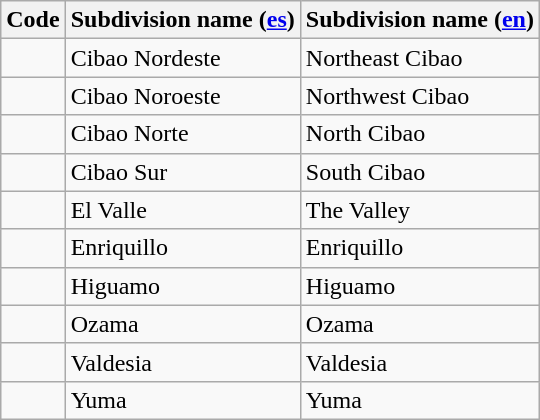<table class="wikitable sortable">
<tr>
<th>Code</th>
<th>Subdivision name (<a href='#'>es</a>)</th>
<th>Subdivision name (<a href='#'>en</a>)</th>
</tr>
<tr>
<td></td>
<td>Cibao Nordeste</td>
<td>Northeast Cibao</td>
</tr>
<tr>
<td></td>
<td>Cibao Noroeste</td>
<td>Northwest Cibao</td>
</tr>
<tr>
<td></td>
<td>Cibao Norte</td>
<td>North Cibao</td>
</tr>
<tr>
<td></td>
<td>Cibao Sur</td>
<td>South Cibao</td>
</tr>
<tr>
<td></td>
<td>El Valle</td>
<td>The Valley</td>
</tr>
<tr>
<td></td>
<td>Enriquillo</td>
<td>Enriquillo</td>
</tr>
<tr>
<td></td>
<td>Higuamo</td>
<td>Higuamo</td>
</tr>
<tr>
<td></td>
<td>Ozama</td>
<td>Ozama</td>
</tr>
<tr>
<td></td>
<td>Valdesia</td>
<td>Valdesia</td>
</tr>
<tr>
<td></td>
<td>Yuma</td>
<td>Yuma</td>
</tr>
</table>
